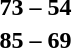<table style="text-align:center">
<tr>
<th width=200></th>
<th width=100></th>
<th width=200></th>
</tr>
<tr>
<td align=right><strong></strong></td>
<td><strong>73 – 54</strong></td>
<td align=left></td>
</tr>
<tr>
<td align=right><strong></strong></td>
<td><strong>85 – 69</strong></td>
<td align=left></td>
</tr>
</table>
